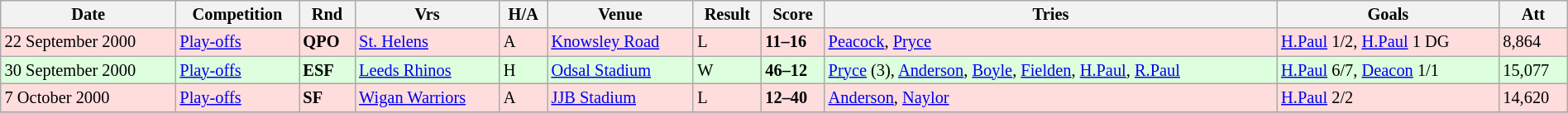<table class="wikitable" style="font-size:85%;" width="100%">
<tr>
<th>Date</th>
<th>Competition</th>
<th>Rnd</th>
<th>Vrs</th>
<th>H/A</th>
<th>Venue</th>
<th>Result</th>
<th>Score</th>
<th>Tries</th>
<th>Goals</th>
<th>Att</th>
</tr>
<tr style="background:#ffdddd;" width=20|>
<td>22 September 2000</td>
<td><a href='#'>Play-offs</a></td>
<td><strong>QPO</strong></td>
<td><a href='#'>St. Helens</a></td>
<td>A</td>
<td><a href='#'>Knowsley Road</a></td>
<td>L</td>
<td><strong>11–16</strong></td>
<td><a href='#'>Peacock</a>, <a href='#'>Pryce</a></td>
<td><a href='#'>H.Paul</a> 1/2, <a href='#'>H.Paul</a> 1 DG</td>
<td>8,864</td>
</tr>
<tr style="background:#ddffdd;" width=20|>
<td>30 September 2000</td>
<td><a href='#'>Play-offs</a></td>
<td><strong>ESF</strong></td>
<td><a href='#'>Leeds Rhinos</a></td>
<td>H</td>
<td><a href='#'>Odsal Stadium</a></td>
<td>W</td>
<td><strong>46–12</strong></td>
<td><a href='#'>Pryce</a> (3), <a href='#'>Anderson</a>, <a href='#'>Boyle</a>, <a href='#'>Fielden</a>, <a href='#'>H.Paul</a>, <a href='#'>R.Paul</a></td>
<td><a href='#'>H.Paul</a> 6/7, <a href='#'>Deacon</a> 1/1</td>
<td>15,077</td>
</tr>
<tr style="background:#ffdddd;" width=20|>
<td>7 October 2000</td>
<td><a href='#'>Play-offs</a></td>
<td><strong>SF</strong></td>
<td><a href='#'>Wigan Warriors</a></td>
<td>A</td>
<td><a href='#'>JJB Stadium</a></td>
<td>L</td>
<td><strong>12–40</strong></td>
<td><a href='#'>Anderson</a>, <a href='#'>Naylor</a></td>
<td><a href='#'>H.Paul</a> 2/2</td>
<td>14,620</td>
</tr>
<tr>
</tr>
</table>
